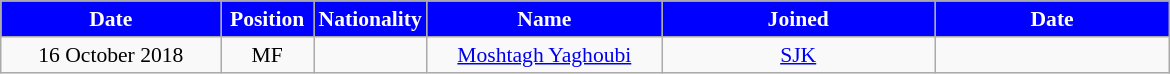<table class="wikitable"  style="text-align:center; font-size:90%; ">
<tr>
<th style="background:#00f; color:white; width:140px;">Date</th>
<th style="background:#00f; color:white; width:55px;">Position</th>
<th style="background:#00f; color:white; width:55px;">Nationality</th>
<th style="background:#00f; color:white; width:150px;">Name</th>
<th style="background:#00f; color:white; width:175px;">Joined</th>
<th style="background:#00f; color:white; width:150px;">Date</th>
</tr>
<tr>
<td>16 October 2018</td>
<td>MF</td>
<td></td>
<td><a href='#'>Moshtagh Yaghoubi</a></td>
<td><a href='#'>SJK</a></td>
<td></td>
</tr>
</table>
